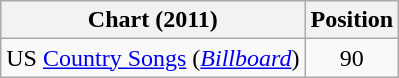<table class="wikitable">
<tr>
<th scope="col">Chart (2011)</th>
<th scope="col">Position</th>
</tr>
<tr>
<td>US <a href='#'>Country Songs</a> (<em><a href='#'>Billboard</a></em>)</td>
<td align="center">90</td>
</tr>
</table>
